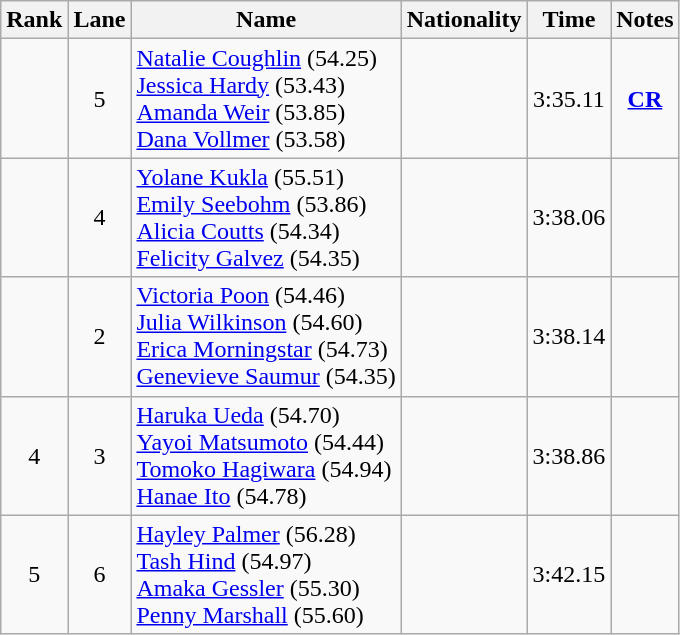<table class="wikitable sortable" style="text-align:center">
<tr>
<th>Rank</th>
<th>Lane</th>
<th>Name</th>
<th>Nationality</th>
<th>Time</th>
<th>Notes</th>
</tr>
<tr>
<td></td>
<td>5</td>
<td align=left><a href='#'>Natalie Coughlin</a> (54.25) <br> <a href='#'>Jessica Hardy</a> (53.43) <br> <a href='#'>Amanda Weir</a> (53.85) <br> <a href='#'>Dana Vollmer</a> (53.58)</td>
<td align=left></td>
<td>3:35.11</td>
<td><strong><a href='#'>CR</a></strong></td>
</tr>
<tr>
<td></td>
<td>4</td>
<td align=left><a href='#'>Yolane Kukla</a> (55.51) <br> <a href='#'>Emily Seebohm</a> (53.86) <br> <a href='#'>Alicia Coutts</a> (54.34) <br> <a href='#'>Felicity Galvez</a> (54.35)</td>
<td align=left></td>
<td>3:38.06</td>
<td></td>
</tr>
<tr>
<td></td>
<td>2</td>
<td align=left><a href='#'>Victoria Poon</a> (54.46) <br><a href='#'>Julia Wilkinson</a> (54.60) <br><a href='#'>Erica Morningstar</a> (54.73) <br><a href='#'>Genevieve Saumur</a> (54.35)</td>
<td align=left></td>
<td>3:38.14</td>
<td></td>
</tr>
<tr>
<td>4</td>
<td>3</td>
<td align=left><a href='#'>Haruka Ueda</a> (54.70) <br> <a href='#'>Yayoi Matsumoto</a> (54.44) <br> <a href='#'>Tomoko Hagiwara</a> (54.94) <br> <a href='#'>Hanae Ito</a> (54.78)</td>
<td align=left></td>
<td>3:38.86</td>
<td></td>
</tr>
<tr>
<td>5</td>
<td>6</td>
<td align=left><a href='#'>Hayley Palmer</a> (56.28) <br><a href='#'>Tash Hind</a> (54.97) <br><a href='#'>Amaka Gessler</a> (55.30) <br><a href='#'>Penny Marshall</a> (55.60)</td>
<td align=left></td>
<td>3:42.15</td>
<td></td>
</tr>
</table>
